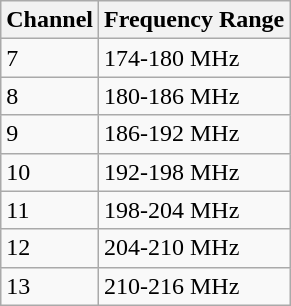<table class="wikitable sortable static-row-numbers">
<tr>
<th>Channel</th>
<th>Frequency Range</th>
</tr>
<tr>
<td>7</td>
<td>174-180 MHz</td>
</tr>
<tr>
<td>8</td>
<td>180-186 MHz</td>
</tr>
<tr>
<td>9</td>
<td>186-192 MHz</td>
</tr>
<tr>
<td>10</td>
<td>192-198 MHz</td>
</tr>
<tr>
<td>11</td>
<td>198-204 MHz</td>
</tr>
<tr>
<td>12</td>
<td>204-210 MHz</td>
</tr>
<tr>
<td>13</td>
<td>210-216 MHz</td>
</tr>
</table>
